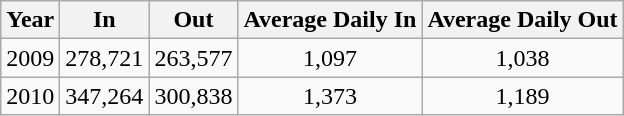<table class="wikitable" style="text-align:center">
<tr>
<th>Year</th>
<th>In</th>
<th>Out</th>
<th>Average Daily In</th>
<th>Average Daily Out</th>
</tr>
<tr>
<td>2009</td>
<td>278,721</td>
<td>263,577</td>
<td>1,097</td>
<td>1,038</td>
</tr>
<tr>
<td>2010</td>
<td>347,264</td>
<td>300,838</td>
<td>1,373</td>
<td>1,189</td>
</tr>
</table>
